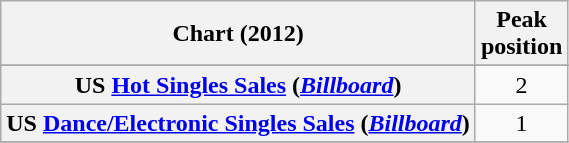<table class="wikitable sortable plainrowheaders">
<tr>
<th>Chart (2012)</th>
<th>Peak<br>position</th>
</tr>
<tr>
</tr>
<tr>
</tr>
<tr>
<th scope="row">US <a href='#'>Hot Singles Sales</a> (<em><a href='#'>Billboard</a></em>)</th>
<td style="text-align:center;">2</td>
</tr>
<tr>
<th scope="row">US <a href='#'>Dance/Electronic Singles Sales</a> (<em><a href='#'>Billboard</a></em>)</th>
<td style="text-align:center;">1</td>
</tr>
<tr>
</tr>
</table>
